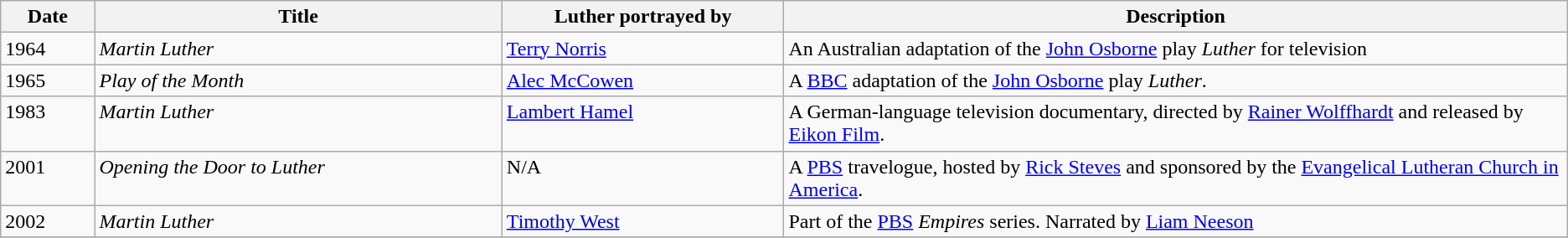<table class="wikitable sortable">
<tr>
<th width="6%">Date</th>
<th width="26%">Title</th>
<th width="18%">Luther portrayed by</th>
<th width="50%">Description</th>
</tr>
<tr valign="top">
<td>1964</td>
<td><em>Martin Luther</em></td>
<td><a href='#'>Terry Norris</a></td>
<td>An Australian adaptation of the <a href='#'>John Osborne</a> play <em>Luther</em> for television</td>
</tr>
<tr valign="top">
<td>1965</td>
<td><em>Play of the Month</em></td>
<td><a href='#'>Alec McCowen</a></td>
<td>A <a href='#'>BBC</a> adaptation of the <a href='#'>John Osborne</a> play <em>Luther</em>.</td>
</tr>
<tr valign="top">
<td>1983</td>
<td><em>Martin Luther</em></td>
<td><a href='#'>Lambert Hamel</a></td>
<td>A German-language television documentary, directed by <a href='#'>Rainer Wolffhardt</a> and released by <a href='#'>Eikon Film</a>.</td>
</tr>
<tr valign="top">
<td>2001</td>
<td><em>Opening the Door to Luther</em></td>
<td>N/A</td>
<td>A <a href='#'>PBS</a> travelogue, hosted by <a href='#'>Rick Steves</a> and sponsored by the <a href='#'>Evangelical Lutheran Church in America</a>.</td>
</tr>
<tr valign="top">
<td>2002</td>
<td><em>Martin Luther</em></td>
<td><a href='#'>Timothy West</a></td>
<td>Part of the <a href='#'>PBS</a> <em>Empires</em> series.  Narrated by <a href='#'>Liam Neeson</a></td>
</tr>
<tr valign="top">
</tr>
</table>
